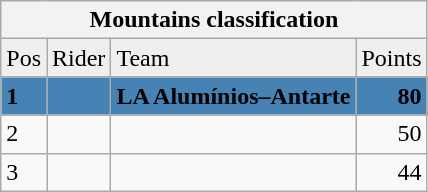<table class="wikitable">
<tr>
<th colspan=4>Mountains classification</th>
</tr>
<tr bgcolor=#efefef>
<td>Pos</td>
<td>Rider</td>
<td>Team</td>
<td>Points</td>
</tr>
<tr style="background:steelblue;">
<td><strong>1</strong></td>
<td><strong> </strong></td>
<td><strong>LA Alumínios–Antarte</strong></td>
<td align="right"><strong>80</strong></td>
</tr>
<tr>
<td>2</td>
<td></td>
<td></td>
<td align="right">50</td>
</tr>
<tr>
<td>3</td>
<td></td>
<td></td>
<td align="right">44</td>
</tr>
</table>
